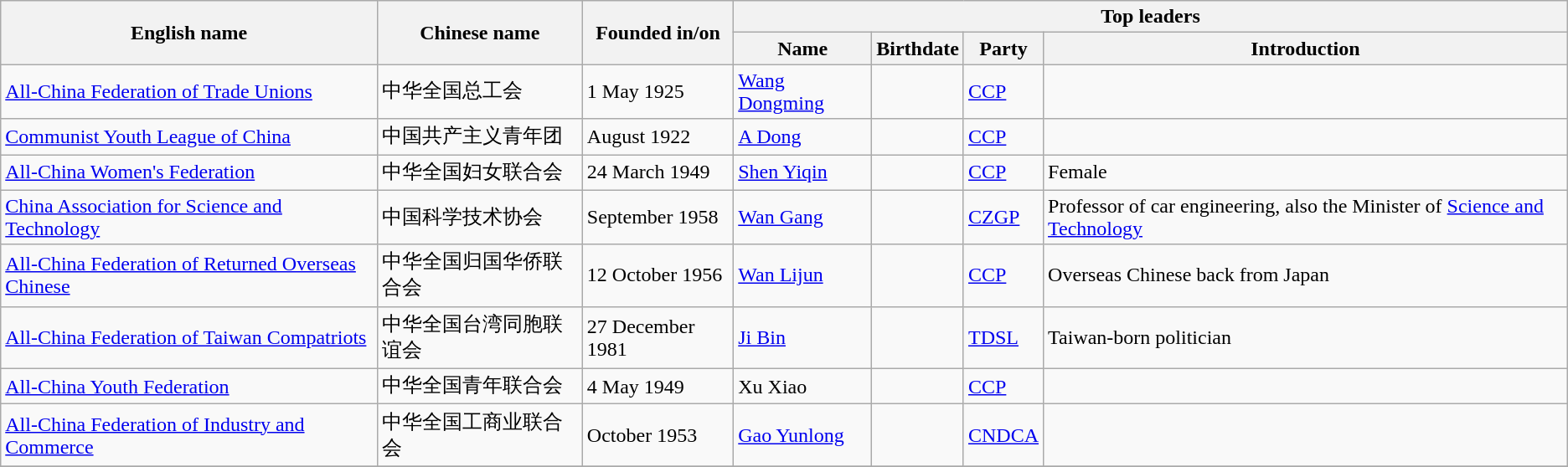<table class="wikitable" style="text-align: centre">
<tr>
<th rowspan="2">English name</th>
<th rowspan="2">Chinese name</th>
<th rowspan="2">Founded in/on</th>
<th colspan="4">Top leaders</th>
</tr>
<tr>
<th>Name</th>
<th>Birthdate</th>
<th>Party</th>
<th>Introduction</th>
</tr>
<tr>
<td><a href='#'>All-China Federation of Trade Unions</a></td>
<td>中华全国总工会</td>
<td>1 May 1925</td>
<td><a href='#'>Wang Dongming</a></td>
<td></td>
<td><a href='#'>CCP</a></td>
<td></td>
</tr>
<tr>
<td><a href='#'>Communist Youth League of China</a></td>
<td>中国共产主义青年团</td>
<td>August 1922</td>
<td><a href='#'>A Dong</a></td>
<td></td>
<td><a href='#'>CCP</a></td>
<td></td>
</tr>
<tr>
<td><a href='#'>All-China Women's Federation</a></td>
<td>中华全国妇女联合会</td>
<td>24 March 1949</td>
<td><a href='#'>Shen Yiqin</a></td>
<td></td>
<td><a href='#'>CCP</a></td>
<td>Female</td>
</tr>
<tr>
<td><a href='#'>China Association for Science and Technology</a></td>
<td>中国科学技术协会</td>
<td>September 1958</td>
<td><a href='#'>Wan Gang</a></td>
<td></td>
<td><a href='#'>CZGP</a></td>
<td>Professor of car engineering, also the Minister of <a href='#'>Science and Technology</a></td>
</tr>
<tr>
<td><a href='#'>All-China Federation of Returned Overseas Chinese</a></td>
<td>中华全国归国华侨联合会</td>
<td>12 October 1956</td>
<td><a href='#'>Wan Lijun</a></td>
<td></td>
<td><a href='#'>CCP</a></td>
<td>Overseas Chinese back from Japan</td>
</tr>
<tr>
<td><a href='#'>All-China Federation of Taiwan Compatriots</a></td>
<td>中华全国台湾同胞联谊会</td>
<td>27 December 1981</td>
<td><a href='#'>Ji Bin</a></td>
<td></td>
<td><a href='#'>TDSL</a></td>
<td>Taiwan-born politician</td>
</tr>
<tr>
<td><a href='#'>All-China Youth Federation</a></td>
<td>中华全国青年联合会</td>
<td>4 May 1949</td>
<td>Xu Xiao</td>
<td></td>
<td><a href='#'>CCP</a></td>
<td></td>
</tr>
<tr>
<td><a href='#'>All-China Federation of Industry and Commerce</a></td>
<td>中华全国工商业联合会</td>
<td>October 1953</td>
<td><a href='#'>Gao Yunlong</a></td>
<td></td>
<td><a href='#'>CNDCA</a></td>
<td></td>
</tr>
<tr>
</tr>
</table>
